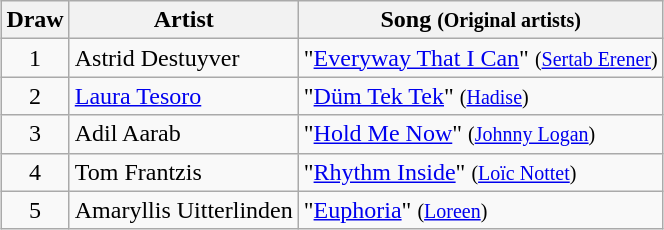<table class="sortable wikitable" style="margin: 1em auto 1em auto; text-align:center">
<tr>
<th>Draw</th>
<th>Artist</th>
<th>Song <small>(Original artists)</small></th>
</tr>
<tr>
<td>1</td>
<td align="left">Astrid Destuyver</td>
<td align="left">"<a href='#'>Everyway That I Can</a>" <small>(<a href='#'>Sertab Erener</a>)</small></td>
</tr>
<tr>
<td>2</td>
<td align="left"><a href='#'>Laura Tesoro</a></td>
<td align="left">"<a href='#'>Düm Tek Tek</a>" <small>(<a href='#'>Hadise</a>)</small></td>
</tr>
<tr>
<td>3</td>
<td align="left">Adil Aarab</td>
<td align="left">"<a href='#'>Hold Me Now</a>" <small>(<a href='#'>Johnny Logan</a>)</small></td>
</tr>
<tr>
<td>4</td>
<td align="left">Tom Frantzis</td>
<td align="left">"<a href='#'>Rhythm Inside</a>" <small>(<a href='#'>Loïc Nottet</a>)</small></td>
</tr>
<tr>
<td>5</td>
<td align="left">Amaryllis Uitterlinden</td>
<td align="left">"<a href='#'>Euphoria</a>" <small>(<a href='#'>Loreen</a>)</small></td>
</tr>
</table>
